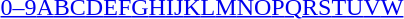<table id="toc" class="toc" summary="Class">
<tr>
<th></th>
</tr>
<tr>
<td style="text-align:center;"><a href='#'>0–9</a><a href='#'>A</a><a href='#'>B</a><a href='#'>C</a><a href='#'>D</a><a href='#'>E</a><a href='#'>F</a><a href='#'>G</a><a href='#'>H</a><a href='#'>I</a><a href='#'>J</a><a href='#'>K</a><a href='#'>L</a><a href='#'>M</a><a href='#'>N</a><a href='#'>O</a><a href='#'>P</a><a href='#'>Q</a><a href='#'>R</a><a href='#'>S</a><a href='#'>T</a><a href='#'>U</a><a href='#'>V</a><a href='#'>W</a></td>
</tr>
</table>
